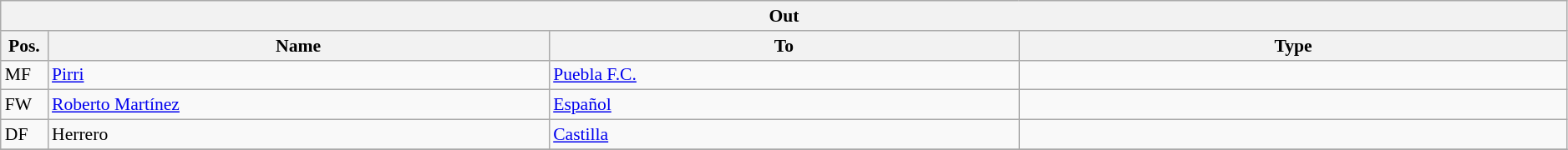<table class="wikitable" style="font-size:90%;width:99%;">
<tr>
<th colspan="4">Out</th>
</tr>
<tr>
<th width=3%>Pos.</th>
<th width=32%>Name</th>
<th width=30%>To</th>
<th width=35%>Type</th>
</tr>
<tr>
<td>MF</td>
<td><a href='#'>Pirri</a></td>
<td><a href='#'>Puebla F.C.</a></td>
<td></td>
</tr>
<tr>
<td>FW</td>
<td><a href='#'>Roberto Martínez</a></td>
<td><a href='#'>Español</a></td>
<td></td>
</tr>
<tr>
<td>DF</td>
<td>Herrero</td>
<td><a href='#'>Castilla</a></td>
<td></td>
</tr>
<tr>
</tr>
</table>
